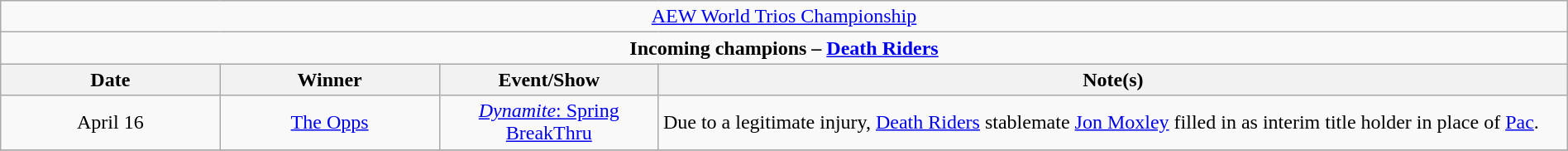<table class="wikitable" style="text-align:center; width:100%;">
<tr>
<td colspan="4" style="text-align: center;"><a href='#'>AEW World Trios Championship</a></td>
</tr>
<tr>
<td colspan="4" style="text-align: center;"><strong>Incoming champions – <a href='#'>Death Riders</a> </strong></td>
</tr>
<tr>
<th width="14%">Date</th>
<th width="14%">Winner</th>
<th width="14%">Event/Show</th>
<th width="58%">Note(s)</th>
</tr>
<tr>
<td>April 16</td>
<td><a href='#'>The Opps</a><br></td>
<td><a href='#'><em>Dynamite</em>: Spring BreakThru</a></td>
<td align=left>Due to a legitimate injury, <a href='#'>Death Riders</a> stablemate <a href='#'>Jon Moxley</a> filled in as interim title holder in place of <a href='#'>Pac</a>.</td>
</tr>
<tr>
</tr>
</table>
